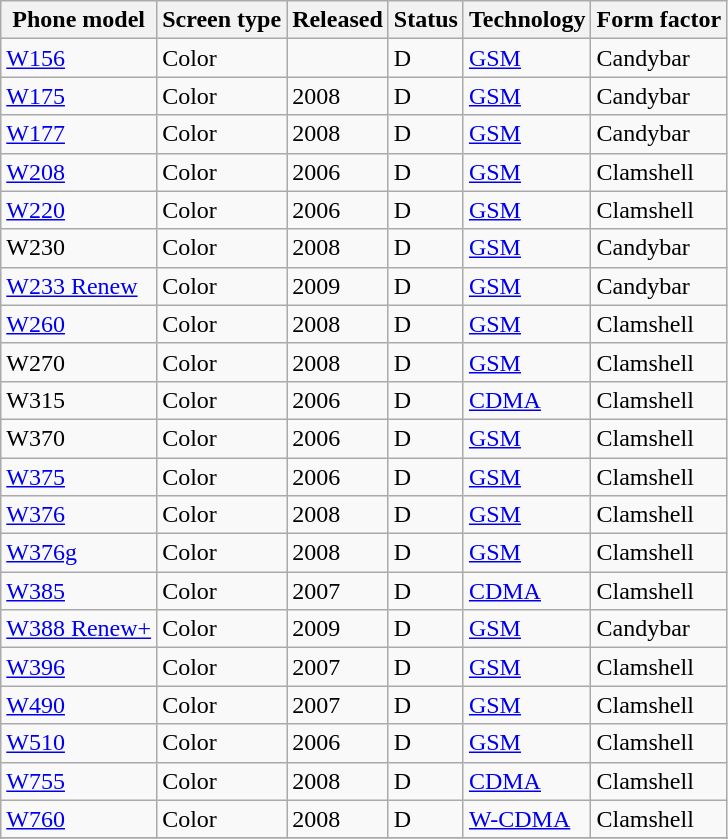<table class="wikitable sortable">
<tr>
<th><strong>Phone model</strong></th>
<th><strong>Screen type</strong></th>
<th><strong>Released</strong></th>
<th><strong>Status</strong></th>
<th><strong>Technology</strong></th>
<th><strong>Form factor</strong></th>
</tr>
<tr>
<td><a href='#'>W156</a></td>
<td>Color</td>
<td></td>
<td>D</td>
<td><a href='#'>GSM</a></td>
<td>Candybar</td>
</tr>
<tr>
<td><a href='#'>W175</a></td>
<td>Color</td>
<td>2008</td>
<td>D</td>
<td><a href='#'>GSM</a></td>
<td>Candybar</td>
</tr>
<tr>
<td><a href='#'>W177</a></td>
<td>Color</td>
<td>2008</td>
<td>D</td>
<td><a href='#'>GSM</a></td>
<td>Candybar</td>
</tr>
<tr>
<td><a href='#'>W208</a></td>
<td>Color</td>
<td>2006</td>
<td>D</td>
<td><a href='#'>GSM</a></td>
<td>Clamshell</td>
</tr>
<tr>
<td><a href='#'>W220</a></td>
<td>Color</td>
<td>2006</td>
<td>D</td>
<td><a href='#'>GSM</a></td>
<td>Clamshell</td>
</tr>
<tr>
<td>W230</td>
<td>Color</td>
<td>2008</td>
<td>D</td>
<td><a href='#'>GSM</a></td>
<td>Candybar</td>
</tr>
<tr>
<td><a href='#'>W233 Renew</a></td>
<td>Color</td>
<td>2009</td>
<td>D</td>
<td><a href='#'>GSM</a></td>
<td>Candybar</td>
</tr>
<tr>
<td><a href='#'>W260</a></td>
<td>Color</td>
<td>2008</td>
<td>D</td>
<td><a href='#'>GSM</a></td>
<td>Clamshell</td>
</tr>
<tr>
<td>W270</td>
<td>Color</td>
<td>2008</td>
<td>D</td>
<td><a href='#'>GSM</a></td>
<td>Clamshell</td>
</tr>
<tr>
<td>W315</td>
<td>Color</td>
<td>2006</td>
<td>D</td>
<td><a href='#'>CDMA</a></td>
<td>Clamshell</td>
</tr>
<tr>
<td>W370</td>
<td>Color</td>
<td>2006</td>
<td>D</td>
<td><a href='#'>GSM</a></td>
<td>Clamshell</td>
</tr>
<tr>
<td><a href='#'>W375</a></td>
<td>Color</td>
<td>2006</td>
<td>D</td>
<td><a href='#'>GSM</a></td>
<td>Clamshell</td>
</tr>
<tr>
<td><a href='#'>W376</a></td>
<td>Color</td>
<td>2008</td>
<td>D</td>
<td><a href='#'>GSM</a></td>
<td>Clamshell</td>
</tr>
<tr>
<td><a href='#'>W376g</a></td>
<td>Color</td>
<td>2008</td>
<td>D</td>
<td><a href='#'>GSM</a></td>
<td>Clamshell</td>
</tr>
<tr>
<td><a href='#'>W385</a></td>
<td>Color</td>
<td>2007</td>
<td>D</td>
<td><a href='#'>CDMA</a></td>
<td>Clamshell</td>
</tr>
<tr>
<td><a href='#'>W388 Renew+</a></td>
<td>Color</td>
<td>2009</td>
<td>D</td>
<td><a href='#'>GSM</a></td>
<td>Candybar</td>
</tr>
<tr>
<td><a href='#'>W396</a></td>
<td>Color</td>
<td>2007</td>
<td>D</td>
<td><a href='#'>GSM</a></td>
<td>Clamshell</td>
</tr>
<tr>
<td><a href='#'>W490</a></td>
<td>Color</td>
<td>2007</td>
<td>D</td>
<td><a href='#'>GSM</a></td>
<td>Clamshell</td>
</tr>
<tr>
<td><a href='#'>W510</a></td>
<td>Color</td>
<td>2006</td>
<td>D</td>
<td><a href='#'>GSM</a></td>
<td>Clamshell</td>
</tr>
<tr>
<td><a href='#'>W755</a></td>
<td>Color</td>
<td>2008</td>
<td>D</td>
<td><a href='#'>CDMA</a></td>
<td>Clamshell</td>
</tr>
<tr>
<td><a href='#'>W760</a></td>
<td>Color</td>
<td>2008</td>
<td>D</td>
<td><a href='#'>W-CDMA</a></td>
<td>Clamshell</td>
</tr>
<tr>
</tr>
<tr>
</tr>
</table>
